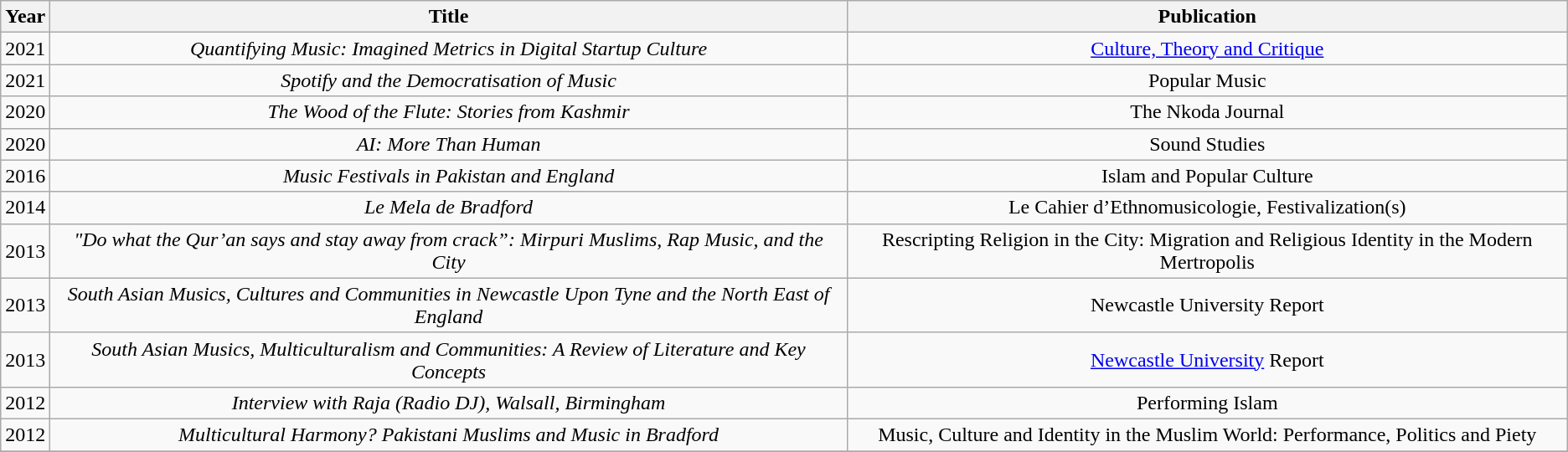<table class="wikitable plainrowheaders" style="text-align:center;" border="1">
<tr>
<th>Year</th>
<th>Title</th>
<th>Publication</th>
</tr>
<tr>
<td>2021</td>
<td><em>Quantifying Music: Imagined Metrics in Digital Startup Culture</em></td>
<td><a href='#'>Culture, Theory and Critique</a></td>
</tr>
<tr>
<td>2021</td>
<td><em>Spotify and the Democratisation of Music</em></td>
<td>Popular Music</td>
</tr>
<tr>
<td>2020</td>
<td><em>The Wood of the Flute: Stories from Kashmir</em></td>
<td>The Nkoda Journal</td>
</tr>
<tr>
<td>2020</td>
<td><em>AI: More Than Human</em></td>
<td>Sound Studies</td>
</tr>
<tr>
<td>2016</td>
<td><em>Music Festivals in Pakistan and England</em></td>
<td>Islam and Popular Culture</td>
</tr>
<tr>
<td>2014</td>
<td><em>Le Mela de Bradford</em></td>
<td>Le Cahier d’Ethnomusicologie, Festivalization(s)</td>
</tr>
<tr>
<td>2013</td>
<td><em>"Do what the Qur’an says and stay away from crack”: Mirpuri Muslims, Rap Music, and the City</em></td>
<td>Rescripting Religion in the City: Migration and Religious Identity in the Modern Mertropolis</td>
</tr>
<tr>
<td>2013</td>
<td><em>South Asian Musics, Cultures and Communities in Newcastle Upon Tyne and the North East of England</em></td>
<td>Newcastle University Report</td>
</tr>
<tr>
<td>2013</td>
<td><em>South Asian Musics, Multiculturalism and Communities: A Review of Literature and Key Concepts</em></td>
<td><a href='#'>Newcastle University</a> Report</td>
</tr>
<tr>
<td>2012</td>
<td><em>Interview with Raja (Radio DJ), Walsall, Birmingham</em></td>
<td>Performing Islam</td>
</tr>
<tr>
<td>2012</td>
<td><em>Multicultural Harmony? Pakistani Muslims and Music in Bradford</em></td>
<td>Music, Culture and Identity in the Muslim World: Performance, Politics and Piety</td>
</tr>
<tr>
</tr>
</table>
